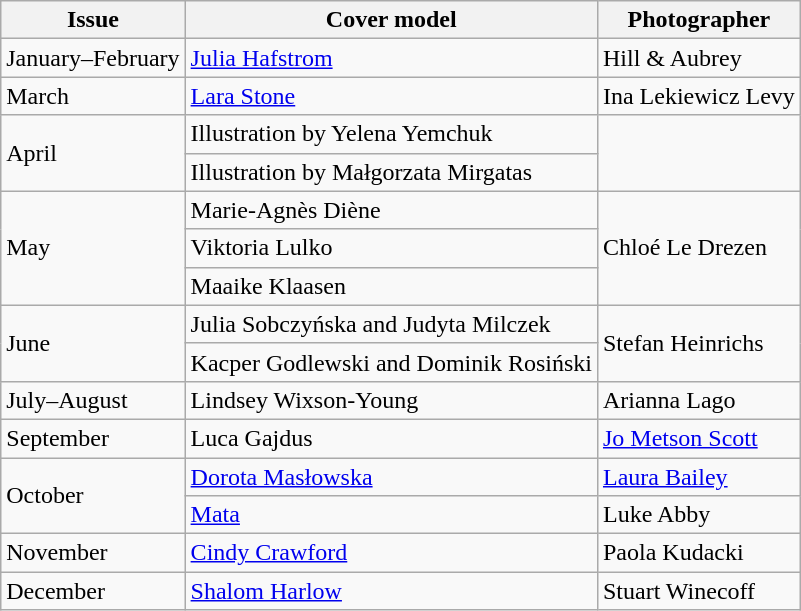<table class="sortable wikitable">
<tr>
<th>Issue</th>
<th>Cover model</th>
<th>Photographer</th>
</tr>
<tr>
<td>January–February</td>
<td><a href='#'>Julia Hafstrom</a></td>
<td>Hill & Aubrey</td>
</tr>
<tr>
<td>March</td>
<td><a href='#'>Lara Stone</a></td>
<td>Ina Lekiewicz Levy</td>
</tr>
<tr>
<td rowspan="2">April</td>
<td>Illustration by Yelena Yemchuk</td>
<td rowspan="2"></td>
</tr>
<tr>
<td>Illustration by Małgorzata Mirgatas</td>
</tr>
<tr>
<td rowspan="3">May</td>
<td>Marie-Agnès Diène</td>
<td rowspan="3">Chloé Le Drezen</td>
</tr>
<tr>
<td>Viktoria Lulko</td>
</tr>
<tr>
<td>Maaike Klaasen</td>
</tr>
<tr>
<td rowspan="2">June</td>
<td>Julia Sobczyńska and Judyta Milczek</td>
<td rowspan="2">Stefan Heinrichs</td>
</tr>
<tr>
<td>Kacper Godlewski and Dominik Rosiński</td>
</tr>
<tr>
<td>July–August</td>
<td>Lindsey Wixson-Young</td>
<td>Arianna Lago</td>
</tr>
<tr>
<td>September</td>
<td>Luca Gajdus</td>
<td><a href='#'>Jo Metson Scott</a></td>
</tr>
<tr>
<td rowspan="2">October</td>
<td><a href='#'>Dorota Masłowska</a></td>
<td><a href='#'>Laura Bailey</a></td>
</tr>
<tr>
<td><a href='#'>Mata</a></td>
<td>Luke Abby</td>
</tr>
<tr>
<td>November</td>
<td><a href='#'>Cindy Crawford</a></td>
<td>Paola Kudacki</td>
</tr>
<tr>
<td>December</td>
<td><a href='#'>Shalom Harlow</a></td>
<td>Stuart Winecoff</td>
</tr>
</table>
